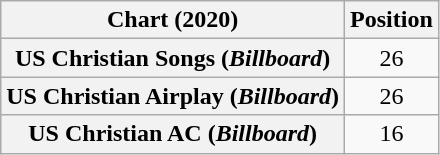<table class="wikitable sortable plainrowheaders" style="text-align:center">
<tr>
<th scope="col">Chart (2020)</th>
<th scope="col">Position</th>
</tr>
<tr>
<th scope="row">US Christian Songs (<em>Billboard</em>)</th>
<td>26</td>
</tr>
<tr>
<th scope="row">US Christian Airplay (<em>Billboard</em>)</th>
<td>26</td>
</tr>
<tr>
<th scope="row">US Christian AC (<em>Billboard</em>)</th>
<td>16</td>
</tr>
</table>
